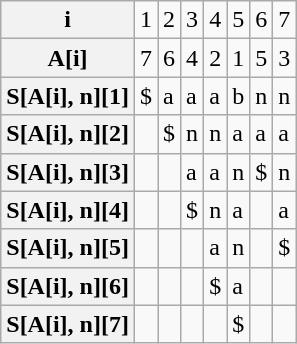<table class="wikitable">
<tr>
<th>i</th>
<td>1</td>
<td>2</td>
<td>3</td>
<td>4</td>
<td>5</td>
<td>6</td>
<td>7</td>
</tr>
<tr>
<th>A[i]</th>
<td>7</td>
<td>6</td>
<td>4</td>
<td>2</td>
<td>1</td>
<td>5</td>
<td>3</td>
</tr>
<tr>
<th>S[A[i], n][1]</th>
<td>$</td>
<td>a</td>
<td>a</td>
<td>a</td>
<td>b</td>
<td>n</td>
<td>n</td>
</tr>
<tr>
<th>S[A[i], n][2]</th>
<td></td>
<td>$</td>
<td>n</td>
<td>n</td>
<td>a</td>
<td>a</td>
<td>a</td>
</tr>
<tr>
<th>S[A[i], n][3]</th>
<td></td>
<td></td>
<td>a</td>
<td>a</td>
<td>n</td>
<td>$</td>
<td>n</td>
</tr>
<tr>
<th>S[A[i], n][4]</th>
<td></td>
<td></td>
<td>$</td>
<td>n</td>
<td>a</td>
<td></td>
<td>a</td>
</tr>
<tr>
<th>S[A[i], n][5]</th>
<td></td>
<td></td>
<td></td>
<td>a</td>
<td>n</td>
<td></td>
<td>$</td>
</tr>
<tr>
<th>S[A[i], n][6]</th>
<td></td>
<td></td>
<td></td>
<td>$</td>
<td>a</td>
<td></td>
<td></td>
</tr>
<tr>
<th>S[A[i], n][7]</th>
<td></td>
<td></td>
<td></td>
<td></td>
<td>$</td>
<td></td>
<td></td>
</tr>
</table>
